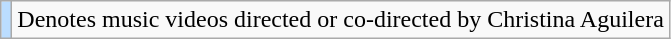<table class="wikitable">
<tr>
<td style="background:#bdf;"></td>
<td>Denotes music videos directed or co-directed by Christina Aguilera</td>
</tr>
</table>
